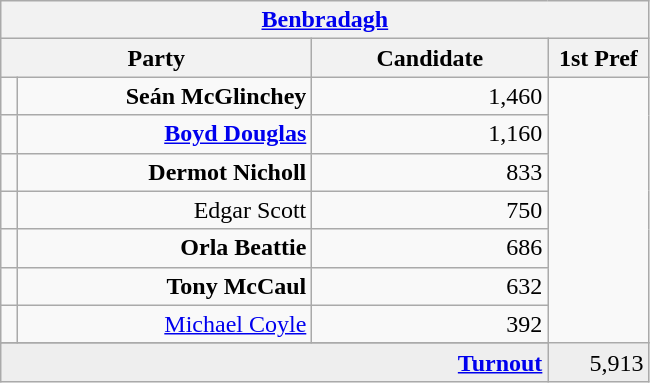<table class="wikitable">
<tr>
<th colspan="4" align="center"><a href='#'>Benbradagh</a></th>
</tr>
<tr>
<th colspan="2" align="center" width=200>Party</th>
<th width=150>Candidate</th>
<th width=60>1st Pref</th>
</tr>
<tr>
<td></td>
<td align="right"><strong>Seán McGlinchey</strong></td>
<td align="right">1,460</td>
</tr>
<tr>
<td></td>
<td align="right"><strong><a href='#'>Boyd Douglas</a></strong></td>
<td align="right">1,160</td>
</tr>
<tr>
<td></td>
<td align="right"><strong>Dermot Nicholl</strong></td>
<td align="right">833</td>
</tr>
<tr>
<td></td>
<td align="right">Edgar Scott</td>
<td align="right">750</td>
</tr>
<tr>
<td></td>
<td align="right"><strong>Orla Beattie</strong></td>
<td align="right">686</td>
</tr>
<tr>
<td></td>
<td align="right"><strong>Tony McCaul</strong></td>
<td align="right">632</td>
</tr>
<tr>
<td></td>
<td align="right"><a href='#'>Michael Coyle</a></td>
<td align="right">392</td>
</tr>
<tr>
</tr>
<tr bgcolor="EEEEEE">
<td colspan=3 align="right"><strong><a href='#'>Turnout</a></strong></td>
<td align="right">5,913</td>
</tr>
</table>
